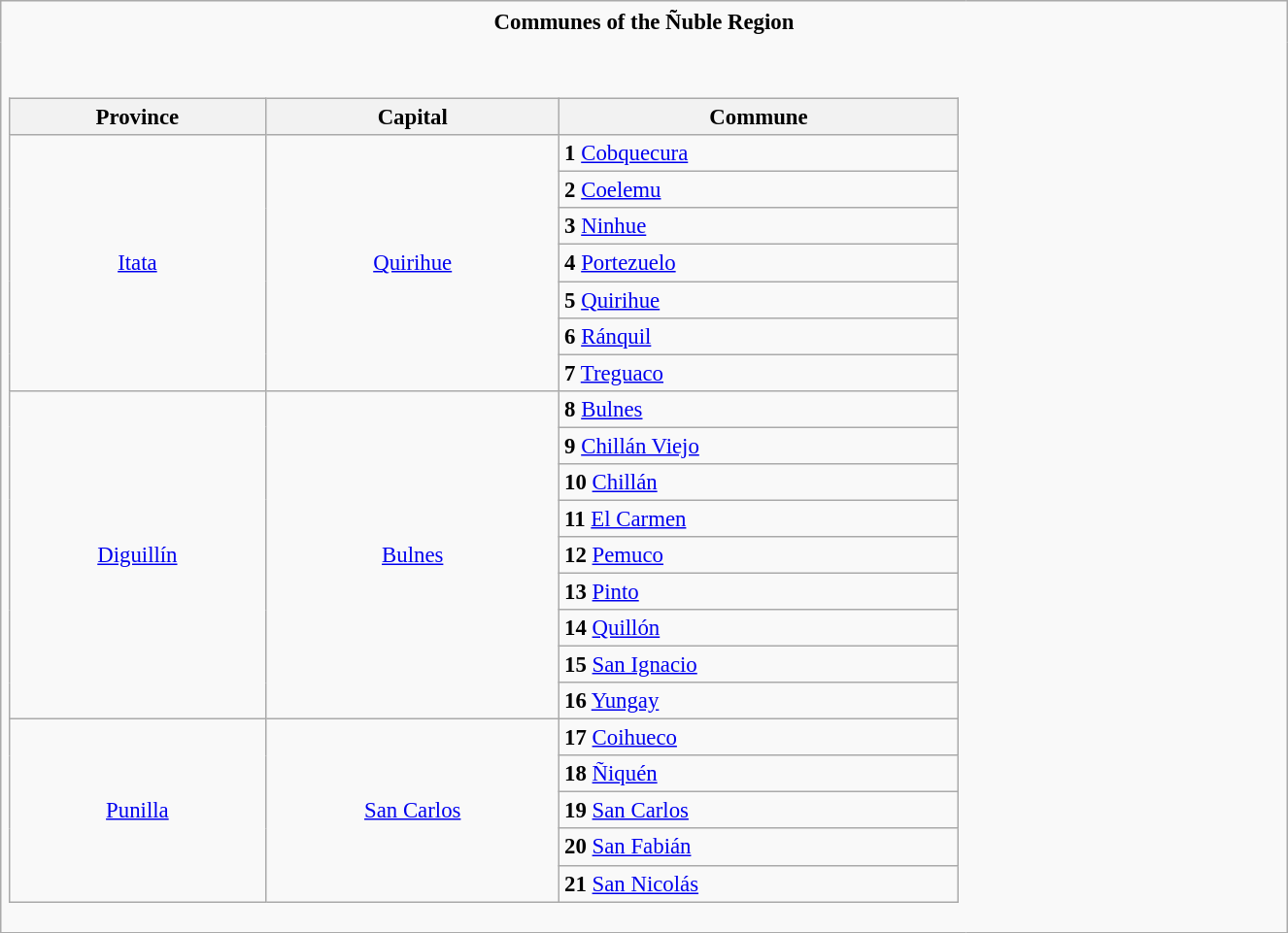<table cellpadding="5" style="margin:1em auto; background: #f9f9f9; border: 1px #aaa solid; border-collapse: collapse; font-size: 95%;" width=70%>
<tr>
<th colspan=2>Communes of the Ñuble Region</th>
</tr>
<tr>
<td width=75%><br><table class="wikitable" style="width:100%">
<tr>
<th>Province</th>
<th>Capital</th>
<th>Commune</th>
</tr>
<tr>
<td rowspan=7 align=center><a href='#'>Itata</a></td>
<td rowspan=7 align=center><a href='#'>Quirihue</a></td>
<td><strong>1</strong> <a href='#'>Cobquecura</a></td>
</tr>
<tr>
<td><strong>2</strong> <a href='#'>Coelemu</a></td>
</tr>
<tr>
<td><strong>3</strong> <a href='#'>Ninhue</a></td>
</tr>
<tr>
<td><strong>4</strong> <a href='#'>Portezuelo</a></td>
</tr>
<tr>
<td><strong>5</strong> <a href='#'>Quirihue</a></td>
</tr>
<tr>
<td><strong>6</strong> <a href='#'>Ránquil</a></td>
</tr>
<tr>
<td><strong>7</strong> <a href='#'>Treguaco</a></td>
</tr>
<tr>
<td rowspan=9 align=center><a href='#'>Diguillín</a></td>
<td rowspan=9 align=center><a href='#'>Bulnes</a></td>
<td><strong>8</strong> <a href='#'>Bulnes</a></td>
</tr>
<tr>
<td><strong>9</strong> <a href='#'>Chillán Viejo</a></td>
</tr>
<tr>
<td><strong>10</strong> <a href='#'>Chillán</a></td>
</tr>
<tr>
<td><strong>11</strong> <a href='#'>El Carmen</a></td>
</tr>
<tr>
<td><strong>12</strong> <a href='#'>Pemuco</a></td>
</tr>
<tr>
<td><strong>13</strong> <a href='#'>Pinto</a></td>
</tr>
<tr>
<td><strong>14</strong> <a href='#'>Quillón</a></td>
</tr>
<tr>
<td><strong>15</strong> <a href='#'>San Ignacio</a></td>
</tr>
<tr>
<td><strong>16</strong> <a href='#'>Yungay</a></td>
</tr>
<tr>
<td rowspan=5 align=center><a href='#'>Punilla</a></td>
<td rowspan=5 align=center><a href='#'>San Carlos</a></td>
<td><strong>17</strong> <a href='#'>Coihueco</a></td>
</tr>
<tr>
<td><strong>18</strong> <a href='#'>Ñiquén</a></td>
</tr>
<tr>
<td><strong>19</strong> <a href='#'>San Carlos</a></td>
</tr>
<tr>
<td><strong>20</strong> <a href='#'>San Fabián</a></td>
</tr>
<tr>
<td><strong>21</strong> <a href='#'>San Nicolás</a></td>
</tr>
</table>
</td>
<td width=25% align="center"></td>
</tr>
</table>
